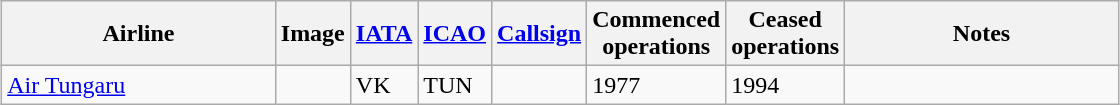<table class="wikitable sortable" style="border-collapse:collapse; margin:auto;" border="1" cellpadding="3">
<tr valign="middle">
<th style="width:175px;">Airline</th>
<th>Image</th>
<th><a href='#'>IATA</a></th>
<th><a href='#'>ICAO</a></th>
<th><a href='#'>Callsign</a></th>
<th>Commenced<br>operations</th>
<th>Ceased<br>operations</th>
<th style="width:175px;">Notes</th>
</tr>
<tr>
<td><a href='#'>Air Tungaru</a></td>
<td></td>
<td>VK</td>
<td>TUN</td>
<td></td>
<td>1977</td>
<td>1994</td>
<td></td>
</tr>
</table>
